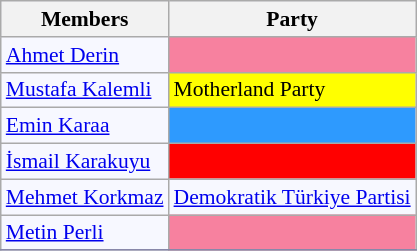<table class=wikitable style="border:1px solid #8888aa; background-color:#f7f8ff; padding:0px; font-size:90%;">
<tr>
<th>Members</th>
<th>Party</th>
</tr>
<tr>
<td><a href='#'>Ahmet Derin</a></td>
<td style="background: #F7819F"></td>
</tr>
<tr>
<td><a href='#'>Mustafa Kalemli</a></td>
<td style="background: #ffff00">Motherland Party</td>
</tr>
<tr>
<td><a href='#'>Emin Karaa</a></td>
<td style="background: #2E9AFE"></td>
</tr>
<tr>
<td><a href='#'>İsmail Karakuyu</a></td>
<td style="background: #ff0000"></td>
</tr>
<tr>
<td><a href='#'>Mehmet Korkmaz</a></td>
<td><a href='#'>Demokratik Türkiye Partisi</a></td>
</tr>
<tr>
<td><a href='#'>Metin Perli</a></td>
<td style="background: #F7819F"></td>
</tr>
<tr>
</tr>
</table>
